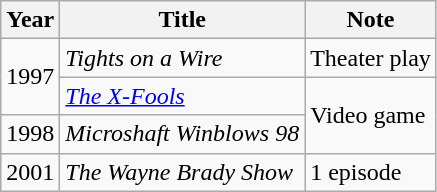<table class="wikitable">
<tr>
<th>Year</th>
<th>Title</th>
<th>Note</th>
</tr>
<tr>
<td rowspan="2">1997</td>
<td><em>Tights on a Wire</em></td>
<td>Theater play</td>
</tr>
<tr>
<td><em><a href='#'>The X-Fools</a></em></td>
<td rowspan="2">Video game</td>
</tr>
<tr>
<td>1998</td>
<td><em>Microshaft Winblows 98</em></td>
</tr>
<tr>
<td>2001</td>
<td><em>The Wayne Brady Show</em></td>
<td>1 episode</td>
</tr>
</table>
